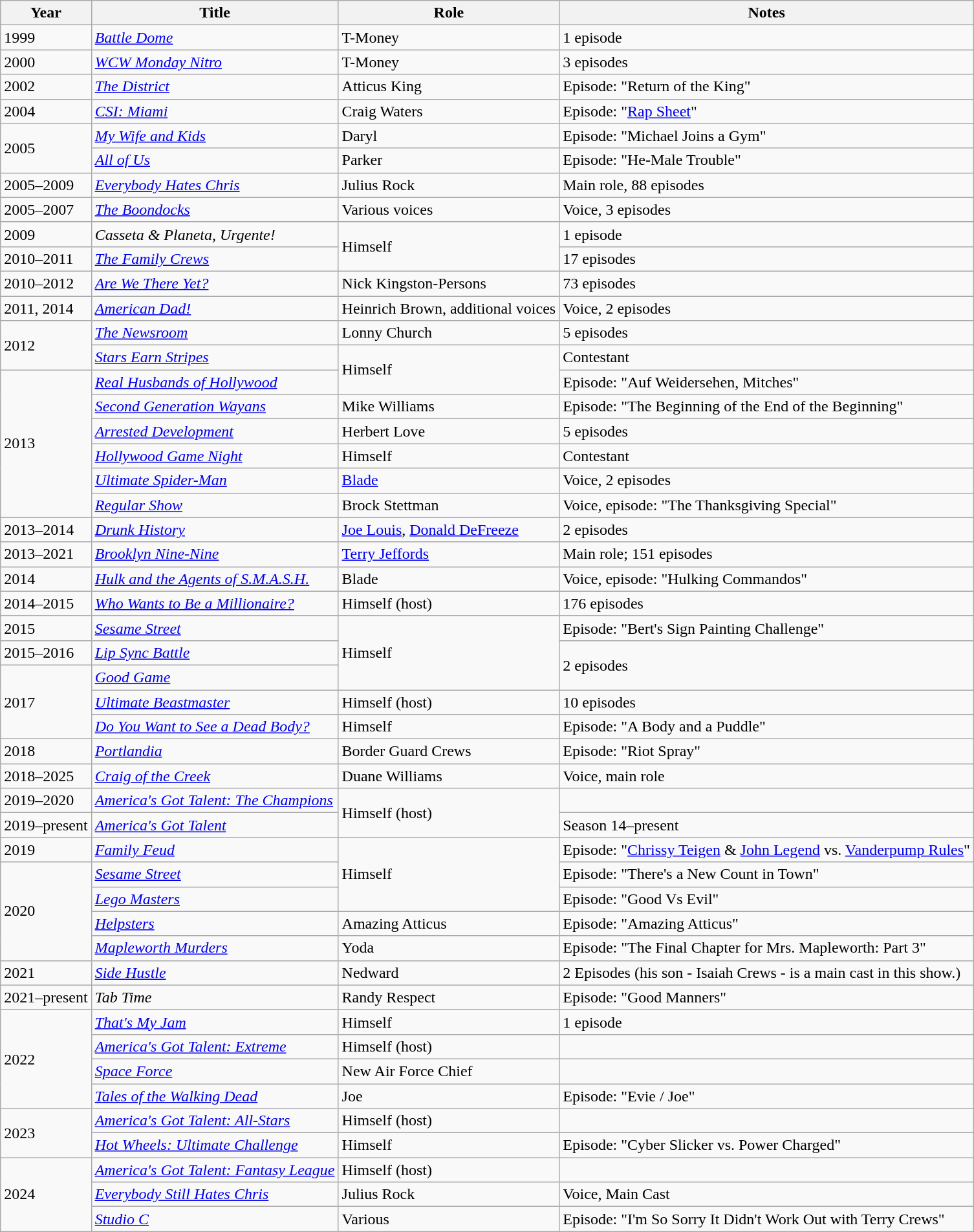<table class="wikitable sortable">
<tr>
<th>Year</th>
<th>Title</th>
<th>Role</th>
<th class="unsortable">Notes</th>
</tr>
<tr>
<td>1999</td>
<td><em><a href='#'>Battle Dome</a></em></td>
<td>T-Money</td>
<td>1 episode</td>
</tr>
<tr>
<td>2000</td>
<td><em><a href='#'>WCW Monday Nitro</a></em></td>
<td>T-Money</td>
<td>3 episodes</td>
</tr>
<tr>
<td>2002</td>
<td><em><a href='#'>The District</a></em></td>
<td>Atticus King</td>
<td>Episode: "Return of the King"</td>
</tr>
<tr>
<td>2004</td>
<td><em><a href='#'>CSI: Miami</a></em></td>
<td>Craig Waters</td>
<td>Episode: "<a href='#'>Rap Sheet</a>"</td>
</tr>
<tr>
<td rowspan="2">2005</td>
<td><em><a href='#'>My Wife and Kids</a></em></td>
<td>Daryl</td>
<td>Episode: "Michael Joins a Gym"</td>
</tr>
<tr>
<td><em><a href='#'>All of Us</a></em></td>
<td>Parker</td>
<td>Episode: "He-Male Trouble"</td>
</tr>
<tr>
<td>2005–2009</td>
<td><em><a href='#'>Everybody Hates Chris</a></em></td>
<td>Julius Rock</td>
<td>Main role, 88 episodes</td>
</tr>
<tr>
<td>2005–2007</td>
<td><em><a href='#'>The Boondocks</a></em></td>
<td>Various voices</td>
<td>Voice, 3 episodes</td>
</tr>
<tr>
<td>2009</td>
<td><em>Casseta & Planeta, Urgente!</em></td>
<td rowspan="2">Himself</td>
<td>1 episode</td>
</tr>
<tr>
<td>2010–2011</td>
<td><em><a href='#'>The Family Crews</a></em></td>
<td>17 episodes</td>
</tr>
<tr>
<td>2010–2012</td>
<td><em><a href='#'>Are We There Yet?</a></em></td>
<td>Nick Kingston-Persons</td>
<td>73 episodes</td>
</tr>
<tr>
<td>2011, 2014</td>
<td><em><a href='#'>American Dad!</a></em></td>
<td>Heinrich Brown, additional voices</td>
<td>Voice, 2 episodes</td>
</tr>
<tr>
<td rowspan="2">2012</td>
<td><em><a href='#'>The Newsroom</a></em></td>
<td>Lonny Church</td>
<td>5 episodes</td>
</tr>
<tr>
<td><em><a href='#'>Stars Earn Stripes</a></em></td>
<td rowspan="2">Himself</td>
<td>Contestant</td>
</tr>
<tr>
<td rowspan="6">2013</td>
<td><em><a href='#'>Real Husbands of Hollywood</a></em></td>
<td>Episode: "Auf Weidersehen, Mitches"</td>
</tr>
<tr>
<td><em><a href='#'>Second Generation Wayans</a></em></td>
<td>Mike Williams</td>
<td>Episode: "The Beginning of the End of the Beginning"</td>
</tr>
<tr>
<td><em><a href='#'>Arrested Development</a></em></td>
<td>Herbert Love</td>
<td>5 episodes</td>
</tr>
<tr>
<td><em><a href='#'>Hollywood Game Night</a></em></td>
<td>Himself</td>
<td>Contestant</td>
</tr>
<tr>
<td><em><a href='#'>Ultimate Spider-Man</a></em></td>
<td><a href='#'>Blade</a></td>
<td>Voice, 2 episodes</td>
</tr>
<tr>
<td><em><a href='#'>Regular Show</a></em></td>
<td>Brock Stettman</td>
<td>Voice, episode: "The Thanksgiving Special"</td>
</tr>
<tr>
<td>2013–2014</td>
<td><em><a href='#'>Drunk History</a></em></td>
<td><a href='#'>Joe Louis</a>, <a href='#'>Donald DeFreeze</a></td>
<td>2 episodes</td>
</tr>
<tr>
<td>2013–2021</td>
<td><em><a href='#'>Brooklyn Nine-Nine</a></em></td>
<td><a href='#'>Terry Jeffords</a></td>
<td>Main role; 151 episodes</td>
</tr>
<tr>
<td>2014</td>
<td><em><a href='#'>Hulk and the Agents of S.M.A.S.H.</a></em></td>
<td>Blade</td>
<td>Voice, episode: "Hulking Commandos"</td>
</tr>
<tr>
<td>2014–2015</td>
<td><em><a href='#'>Who Wants to Be a Millionaire?</a></em></td>
<td>Himself (host)</td>
<td>176 episodes</td>
</tr>
<tr>
<td>2015</td>
<td><em><a href='#'>Sesame Street</a></em></td>
<td rowspan="3">Himself</td>
<td>Episode: "Bert's Sign Painting Challenge"</td>
</tr>
<tr>
<td>2015–2016</td>
<td><em><a href='#'>Lip Sync Battle</a></em></td>
<td rowspan="2">2 episodes</td>
</tr>
<tr>
<td rowspan="3">2017</td>
<td><em><a href='#'>Good Game</a></em></td>
</tr>
<tr>
<td><em><a href='#'>Ultimate Beastmaster</a></em></td>
<td>Himself (host)</td>
<td>10 episodes</td>
</tr>
<tr>
<td><em><a href='#'>Do You Want to See a Dead Body?</a></em></td>
<td>Himself</td>
<td>Episode: "A Body and a Puddle"</td>
</tr>
<tr>
<td>2018</td>
<td><em><a href='#'>Portlandia</a></em></td>
<td>Border Guard Crews</td>
<td>Episode: "Riot Spray"</td>
</tr>
<tr>
<td>2018–2025</td>
<td><em><a href='#'>Craig of the Creek</a></em></td>
<td>Duane Williams</td>
<td>Voice, main role</td>
</tr>
<tr>
<td>2019–2020</td>
<td><em><a href='#'>America's Got Talent: The Champions</a></em></td>
<td rowspan="2">Himself (host)</td>
<td></td>
</tr>
<tr>
<td>2019–present</td>
<td><em><a href='#'>America's Got Talent</a></em></td>
<td>Season 14–present</td>
</tr>
<tr>
<td>2019</td>
<td><em><a href='#'>Family Feud</a></em></td>
<td rowspan="3">Himself</td>
<td>Episode: "<a href='#'>Chrissy Teigen</a> & <a href='#'>John Legend</a> vs. <a href='#'>Vanderpump Rules</a>"</td>
</tr>
<tr>
<td rowspan="4">2020</td>
<td><em><a href='#'>Sesame Street</a></em></td>
<td>Episode: "There's a New Count in Town"</td>
</tr>
<tr>
<td><em><a href='#'>Lego Masters</a></em></td>
<td>Episode: "Good Vs Evil"</td>
</tr>
<tr>
<td><em><a href='#'>Helpsters</a></em></td>
<td>Amazing Atticus</td>
<td>Episode: "Amazing Atticus"</td>
</tr>
<tr>
<td><em><a href='#'>Mapleworth Murders</a></em></td>
<td>Yoda</td>
<td>Episode: "The Final Chapter for Mrs. Mapleworth: Part 3"</td>
</tr>
<tr>
<td>2021</td>
<td><em><a href='#'>Side Hustle</a></em></td>
<td>Nedward</td>
<td>2 Episodes (his son - Isaiah Crews - is a main cast in this show.)</td>
</tr>
<tr>
<td>2021–present</td>
<td><em>Tab Time</em></td>
<td>Randy Respect</td>
<td>Episode: "Good Manners"</td>
</tr>
<tr>
<td rowspan="4">2022</td>
<td><em><a href='#'>That's My Jam</a></em></td>
<td>Himself</td>
<td>1 episode</td>
</tr>
<tr>
<td><em><a href='#'>America's Got Talent: Extreme</a></em></td>
<td>Himself (host)</td>
<td></td>
</tr>
<tr>
<td><em><a href='#'>Space Force</a></em></td>
<td>New Air Force Chief</td>
<td></td>
</tr>
<tr>
<td><em><a href='#'>Tales of the Walking Dead</a></em></td>
<td>Joe</td>
<td>Episode: "Evie / Joe"</td>
</tr>
<tr>
<td rowspan="2">2023</td>
<td><em><a href='#'>America's Got Talent: All-Stars</a></em></td>
<td>Himself (host)</td>
<td></td>
</tr>
<tr>
<td><em><a href='#'>Hot Wheels: Ultimate Challenge</a></em></td>
<td>Himself</td>
<td>Episode: "Cyber Slicker vs. Power Charged"</td>
</tr>
<tr>
<td rowspan="3">2024</td>
<td><em><a href='#'>America's Got Talent: Fantasy League</a></em></td>
<td>Himself (host)</td>
<td></td>
</tr>
<tr>
<td><em><a href='#'>Everybody Still Hates Chris</a></em></td>
<td>Julius Rock</td>
<td>Voice, Main Cast</td>
</tr>
<tr>
<td><em><a href='#'>Studio C</a></em></td>
<td>Various</td>
<td>Episode: "I'm So Sorry It Didn't Work Out with Terry Crews"</td>
</tr>
</table>
